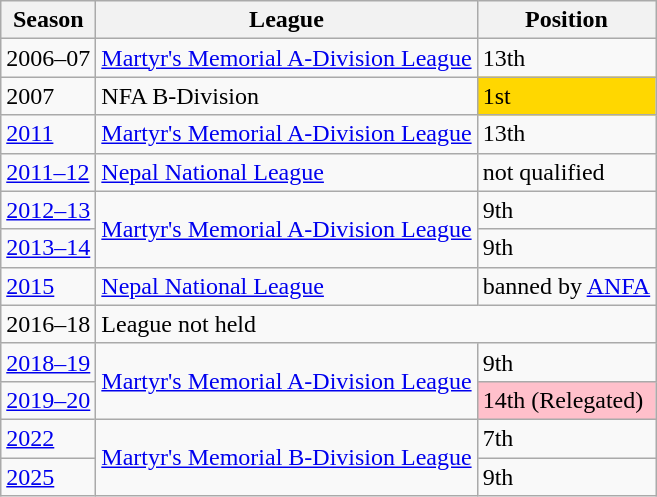<table class="wikitable float-right">
<tr>
<th>Season</th>
<th>League</th>
<th>Position</th>
</tr>
<tr>
<td>2006–07</td>
<td><a href='#'>Martyr's Memorial A-Division League</a></td>
<td>13th</td>
</tr>
<tr>
<td>2007</td>
<td>NFA B-Division</td>
<td bgcolor="gold">1st</td>
</tr>
<tr>
<td><a href='#'>2011</a></td>
<td><a href='#'>Martyr's Memorial A-Division League</a></td>
<td>13th</td>
</tr>
<tr>
<td><a href='#'>2011–12</a></td>
<td><a href='#'>Nepal National League</a></td>
<td>not qualified</td>
</tr>
<tr>
<td><a href='#'>2012–13</a></td>
<td rowspan="2"><a href='#'>Martyr's Memorial A-Division League</a></td>
<td>9th</td>
</tr>
<tr>
<td><a href='#'>2013–14</a></td>
<td>9th</td>
</tr>
<tr>
<td><a href='#'>2015</a></td>
<td><a href='#'>Nepal National League</a></td>
<td>banned by <a href='#'>ANFA</a></td>
</tr>
<tr>
<td>2016–18</td>
<td colspan="2">League not held</td>
</tr>
<tr>
<td><a href='#'>2018–19</a></td>
<td rowspan="2"><a href='#'>Martyr's Memorial A-Division League</a></td>
<td>9th</td>
</tr>
<tr>
<td><a href='#'>2019–20</a></td>
<td bgcolor="pink">14th (Relegated)</td>
</tr>
<tr>
<td><a href='#'>2022</a></td>
<td rowspan=2><a href='#'>Martyr's Memorial B-Division League</a></td>
<td>7th</td>
</tr>
<tr>
<td><a href='#'>2025</a></td>
<td>9th</td>
</tr>
</table>
